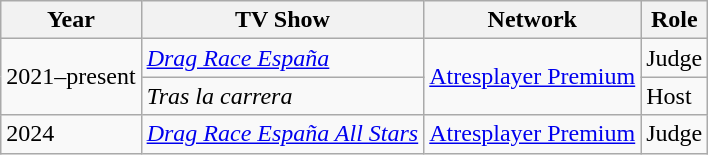<table class="wikitable">
<tr>
<th>Year</th>
<th>TV Show</th>
<th>Network</th>
<th>Role</th>
</tr>
<tr>
<td rowspan="2">2021–present</td>
<td><em><a href='#'>Drag Race España</a></em></td>
<td rowspan="2"><a href='#'>Atresplayer Premium</a></td>
<td>Judge</td>
</tr>
<tr>
<td><em>Tras la carrera</em></td>
<td>Host</td>
</tr>
<tr>
<td rowspan="1">2024</td>
<td><em><a href='#'>Drag Race España All Stars</a></em></td>
<td rowspan="1"><a href='#'>Atresplayer Premium</a></td>
<td>Judge</td>
</tr>
</table>
